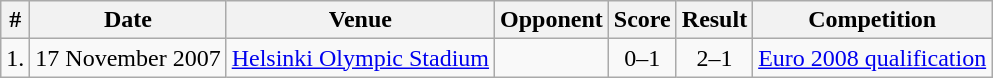<table class="wikitable">
<tr>
<th>#</th>
<th>Date</th>
<th>Venue</th>
<th>Opponent</th>
<th>Score</th>
<th>Result</th>
<th>Competition</th>
</tr>
<tr>
<td>1.</td>
<td>17 November 2007</td>
<td><a href='#'>Helsinki Olympic Stadium</a></td>
<td></td>
<td align=center>0–1</td>
<td align=center>2–1</td>
<td><a href='#'>Euro 2008 qualification</a></td>
</tr>
</table>
